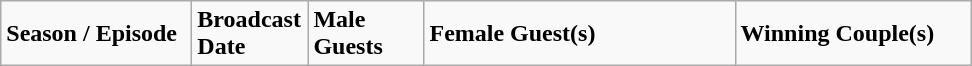<table class="wikitable">
<tr>
<td width="120px"><strong>Season / Episode</strong></td>
<td width="70px"><strong>Broadcast Date</strong></td>
<td width="70px"><strong>Male Guests</strong></td>
<td width="200px"><strong>Female Guest(s)</strong></td>
<td width="150px"><strong>Winning Couple(s)</strong></td>
</tr>
</table>
